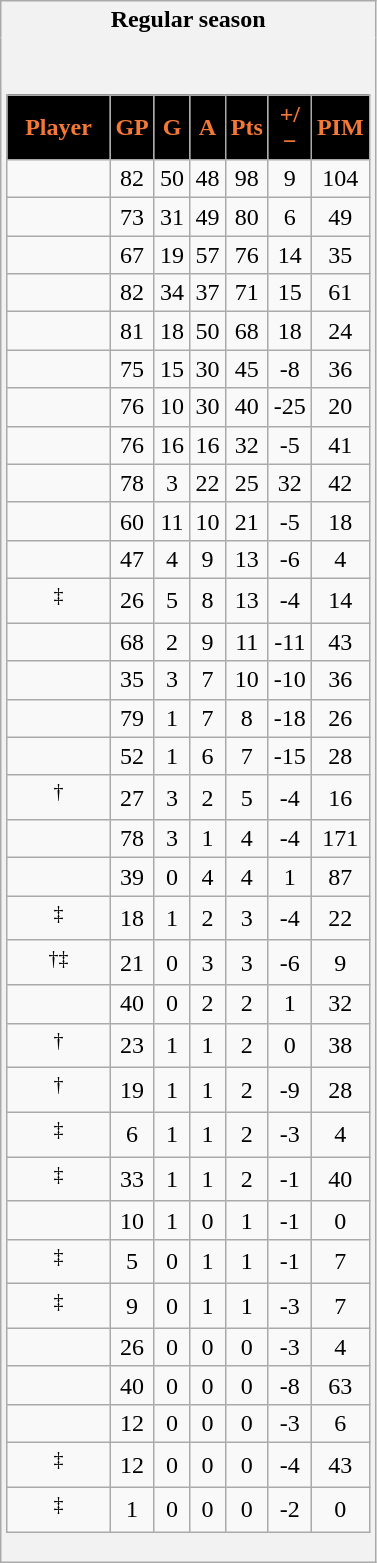<table class="wikitable" style="border: 1px solid #aaa;">
<tr>
<th style="border: 0;">Regular season</th>
</tr>
<tr>
<td style="background: #f2f2f2; border: 0; text-align: center;"><br><table class="wikitable sortable" width="100%">
<tr align=center>
<th style="background:black;color:#F47937;" width="40%">Player</th>
<th style="background:black;color:#F47937;" width="10%">GP</th>
<th style="background:black;color:#F47937;" width="10%">G</th>
<th style="background:black;color:#F47937;" width="10%">A</th>
<th style="background:black;color:#F47937;" width="10%">Pts</th>
<th style="background:black;color:#F47937;" width="10%">+/−</th>
<th style="background:black;color:#F47937;" width="10%">PIM</th>
</tr>
<tr align=center>
<td></td>
<td>82</td>
<td>50</td>
<td>48</td>
<td>98</td>
<td>9</td>
<td>104</td>
</tr>
<tr align=center>
<td></td>
<td>73</td>
<td>31</td>
<td>49</td>
<td>80</td>
<td>6</td>
<td>49</td>
</tr>
<tr align=center>
<td></td>
<td>67</td>
<td>19</td>
<td>57</td>
<td>76</td>
<td>14</td>
<td>35</td>
</tr>
<tr align=center>
<td></td>
<td>82</td>
<td>34</td>
<td>37</td>
<td>71</td>
<td>15</td>
<td>61</td>
</tr>
<tr align=center>
<td></td>
<td>81</td>
<td>18</td>
<td>50</td>
<td>68</td>
<td>18</td>
<td>24</td>
</tr>
<tr align=center>
<td></td>
<td>75</td>
<td>15</td>
<td>30</td>
<td>45</td>
<td>-8</td>
<td>36</td>
</tr>
<tr align=center>
<td></td>
<td>76</td>
<td>10</td>
<td>30</td>
<td>40</td>
<td>-25</td>
<td>20</td>
</tr>
<tr align=center>
<td></td>
<td>76</td>
<td>16</td>
<td>16</td>
<td>32</td>
<td>-5</td>
<td>41</td>
</tr>
<tr align=center>
<td></td>
<td>78</td>
<td>3</td>
<td>22</td>
<td>25</td>
<td>32</td>
<td>42</td>
</tr>
<tr align=center>
<td></td>
<td>60</td>
<td>11</td>
<td>10</td>
<td>21</td>
<td>-5</td>
<td>18</td>
</tr>
<tr align=center>
<td></td>
<td>47</td>
<td>4</td>
<td>9</td>
<td>13</td>
<td>-6</td>
<td>4</td>
</tr>
<tr align=center>
<td><sup>‡</sup></td>
<td>26</td>
<td>5</td>
<td>8</td>
<td>13</td>
<td>-4</td>
<td>14</td>
</tr>
<tr align=center>
<td></td>
<td>68</td>
<td>2</td>
<td>9</td>
<td>11</td>
<td>-11</td>
<td>43</td>
</tr>
<tr align=center>
<td></td>
<td>35</td>
<td>3</td>
<td>7</td>
<td>10</td>
<td>-10</td>
<td>36</td>
</tr>
<tr align=center>
<td></td>
<td>79</td>
<td>1</td>
<td>7</td>
<td>8</td>
<td>-18</td>
<td>26</td>
</tr>
<tr align=center>
<td></td>
<td>52</td>
<td>1</td>
<td>6</td>
<td>7</td>
<td>-15</td>
<td>28</td>
</tr>
<tr align=center>
<td><sup>†</sup></td>
<td>27</td>
<td>3</td>
<td>2</td>
<td>5</td>
<td>-4</td>
<td>16</td>
</tr>
<tr align=center>
<td></td>
<td>78</td>
<td>3</td>
<td>1</td>
<td>4</td>
<td>-4</td>
<td>171</td>
</tr>
<tr align=center>
<td></td>
<td>39</td>
<td>0</td>
<td>4</td>
<td>4</td>
<td>1</td>
<td>87</td>
</tr>
<tr align=center>
<td><sup>‡</sup></td>
<td>18</td>
<td>1</td>
<td>2</td>
<td>3</td>
<td>-4</td>
<td>22</td>
</tr>
<tr align=center>
<td><sup>†‡</sup></td>
<td>21</td>
<td>0</td>
<td>3</td>
<td>3</td>
<td>-6</td>
<td>9</td>
</tr>
<tr align=center>
<td></td>
<td>40</td>
<td>0</td>
<td>2</td>
<td>2</td>
<td>1</td>
<td>32</td>
</tr>
<tr align=center>
<td><sup>†</sup></td>
<td>23</td>
<td>1</td>
<td>1</td>
<td>2</td>
<td>0</td>
<td>38</td>
</tr>
<tr align=center>
<td><sup>†</sup></td>
<td>19</td>
<td>1</td>
<td>1</td>
<td>2</td>
<td>-9</td>
<td>28</td>
</tr>
<tr align=center>
<td><sup>‡</sup></td>
<td>6</td>
<td>1</td>
<td>1</td>
<td>2</td>
<td>-3</td>
<td>4</td>
</tr>
<tr align=center>
<td><sup>‡</sup></td>
<td>33</td>
<td>1</td>
<td>1</td>
<td>2</td>
<td>-1</td>
<td>40</td>
</tr>
<tr align=center>
<td></td>
<td>10</td>
<td>1</td>
<td>0</td>
<td>1</td>
<td>-1</td>
<td>0</td>
</tr>
<tr align=center>
<td><sup>‡</sup></td>
<td>5</td>
<td>0</td>
<td>1</td>
<td>1</td>
<td>-1</td>
<td>7</td>
</tr>
<tr align=center>
<td><sup>‡</sup></td>
<td>9</td>
<td>0</td>
<td>1</td>
<td>1</td>
<td>-3</td>
<td>7</td>
</tr>
<tr align=center>
<td></td>
<td>26</td>
<td>0</td>
<td>0</td>
<td>0</td>
<td>-3</td>
<td>4</td>
</tr>
<tr align=center>
<td></td>
<td>40</td>
<td>0</td>
<td>0</td>
<td>0</td>
<td>-8</td>
<td>63</td>
</tr>
<tr align=center>
<td></td>
<td>12</td>
<td>0</td>
<td>0</td>
<td>0</td>
<td>-3</td>
<td>6</td>
</tr>
<tr align=center>
<td><sup>‡</sup></td>
<td>12</td>
<td>0</td>
<td>0</td>
<td>0</td>
<td>-4</td>
<td>43</td>
</tr>
<tr align=center>
<td><sup>‡</sup></td>
<td>1</td>
<td>0</td>
<td>0</td>
<td>0</td>
<td>-2</td>
<td>0</td>
</tr>
</table>
</td>
</tr>
</table>
